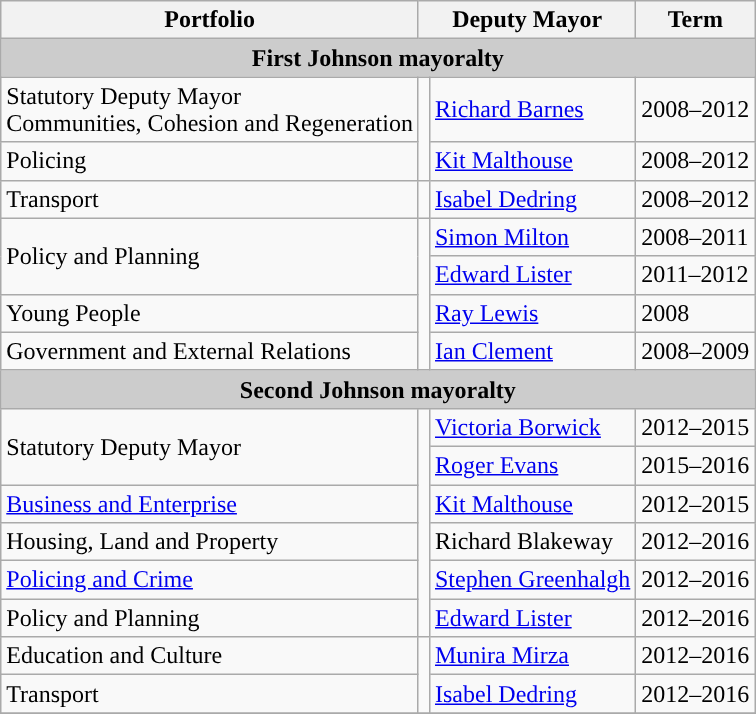<table class="wikitable mw-collapsible">
<tr>
<th>Portfolio</th>
<th colspan=2>Deputy Mayor</th>
<th>Term</th>
</tr>
<tr>
<th style="background:#cccccc;" colspan="5">First Johnson mayoralty</th>
</tr>
<tr>
<td>Statutory Deputy Mayor<br>Communities, Cohesion and Regeneration</td>
<td rowspan=2 style="background-color: "></td>
<td><a href='#'>Richard Barnes</a> </td>
<td>2008–2012</td>
</tr>
<tr>
<td>Policing</td>
<td><a href='#'>Kit Malthouse</a> </td>
<td>2008–2012</td>
</tr>
<tr>
<td>Transport</td>
<td style="background-color: "></td>
<td><a href='#'>Isabel Dedring</a></td>
<td>2008–2012</td>
</tr>
<tr>
<td rowspan=2>Policy and Planning</td>
<td rowspan=4 style="background-color: "></td>
<td><a href='#'>Simon Milton</a></td>
<td>2008–2011</td>
</tr>
<tr>
<td><a href='#'>Edward Lister</a></td>
<td>2011–2012</td>
</tr>
<tr>
<td>Young People</td>
<td><a href='#'>Ray Lewis</a></td>
<td>2008</td>
</tr>
<tr>
<td>Government and External Relations</td>
<td><a href='#'>Ian Clement</a></td>
<td>2008–2009</td>
</tr>
<tr>
<th style="background:#cccccc;" colspan="5">Second Johnson mayoralty</th>
</tr>
<tr>
<td rowspan=2>Statutory Deputy Mayor</td>
<td rowspan=6 style="background-color: "></td>
<td><a href='#'>Victoria Borwick</a> </td>
<td>2012–2015</td>
</tr>
<tr>
<td><a href='#'>Roger Evans</a> </td>
<td>2015–2016</td>
</tr>
<tr>
<td><a href='#'>Business and Enterprise</a></td>
<td><a href='#'>Kit Malthouse</a> </td>
<td>2012–2015</td>
</tr>
<tr>
<td>Housing, Land and Property</td>
<td>Richard Blakeway</td>
<td>2012–2016</td>
</tr>
<tr>
<td><a href='#'>Policing and Crime</a></td>
<td><a href='#'>Stephen Greenhalgh</a></td>
<td>2012–2016</td>
</tr>
<tr>
<td>Policy and Planning</td>
<td><a href='#'>Edward Lister</a></td>
<td>2012–2016</td>
</tr>
<tr>
<td>Education and Culture</td>
<td rowspan=2 style="background-color: "></td>
<td><a href='#'>Munira Mirza</a></td>
<td>2012–2016</td>
</tr>
<tr>
<td>Transport</td>
<td><a href='#'>Isabel Dedring</a></td>
<td>2012–2016</td>
</tr>
<tr>
</tr>
</table>
